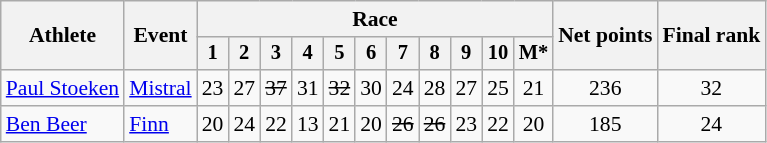<table class="wikitable" style="font-size:90%">
<tr>
<th rowspan=2>Athlete</th>
<th rowspan=2>Event</th>
<th colspan=11>Race</th>
<th rowspan=2>Net points</th>
<th rowspan=2>Final rank</th>
</tr>
<tr style="font-size:95%">
<th>1</th>
<th>2</th>
<th>3</th>
<th>4</th>
<th>5</th>
<th>6</th>
<th>7</th>
<th>8</th>
<th>9</th>
<th>10</th>
<th>M*</th>
</tr>
<tr align=center>
<td align=left><a href='#'>Paul Stoeken</a></td>
<td align=left><a href='#'>Mistral</a></td>
<td>23</td>
<td>27</td>
<td><s>37</s></td>
<td>31</td>
<td><s>32</s></td>
<td>30</td>
<td>24</td>
<td>28</td>
<td>27</td>
<td>25</td>
<td>21</td>
<td>236</td>
<td>32</td>
</tr>
<tr align=center>
<td align=left><a href='#'>Ben Beer</a></td>
<td align=left><a href='#'>Finn</a></td>
<td>20</td>
<td>24</td>
<td>22</td>
<td>13</td>
<td>21</td>
<td>20</td>
<td><s>26</s></td>
<td><s>26</s></td>
<td>23</td>
<td>22</td>
<td>20</td>
<td>185</td>
<td>24</td>
</tr>
</table>
